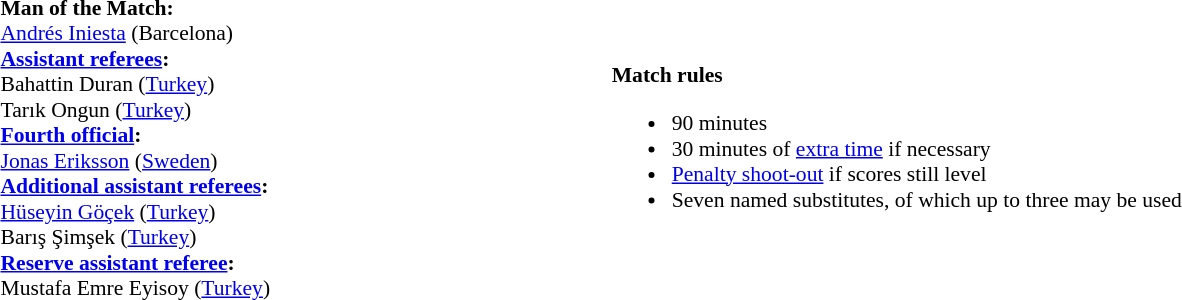<table width=100% style="font-size:90%">
<tr>
<td><br><strong>Man of the Match:</strong>
<br><a href='#'>Andrés Iniesta</a> (Barcelona)<br><strong><a href='#'>Assistant referees</a>:</strong>
<br>Bahattin Duran (<a href='#'>Turkey</a>)
<br>Tarık Ongun (<a href='#'>Turkey</a>)
<br><strong><a href='#'>Fourth official</a>:</strong>
<br><a href='#'>Jonas Eriksson</a> (<a href='#'>Sweden</a>)
<br><strong><a href='#'>Additional assistant referees</a>:</strong>
<br><a href='#'>Hüseyin Göçek</a> (<a href='#'>Turkey</a>)
<br>Barış Şimşek (<a href='#'>Turkey</a>)
<br><strong><a href='#'>Reserve assistant referee</a>:</strong>
<br>Mustafa Emre Eyisoy (<a href='#'>Turkey</a>)</td>
<td><br><strong>Match rules</strong><ul><li>90 minutes</li><li>30 minutes of <a href='#'>extra time</a> if necessary</li><li><a href='#'>Penalty shoot-out</a> if scores still level</li><li>Seven named substitutes, of which up to three may be used</li></ul></td>
</tr>
</table>
